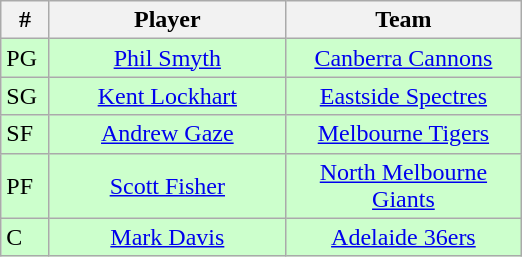<table class="wikitable" style="text-align:center">
<tr>
<th width=25>#</th>
<th width=150>Player</th>
<th width=150>Team</th>
</tr>
<tr style="background:#cfc;">
<td align=left>PG</td>
<td><a href='#'>Phil Smyth</a></td>
<td><a href='#'>Canberra Cannons</a></td>
</tr>
<tr style="background:#cfc;">
<td align=left>SG</td>
<td><a href='#'>Kent Lockhart</a></td>
<td><a href='#'>Eastside Spectres</a></td>
</tr>
<tr style="background:#cfc;">
<td align=left>SF</td>
<td><a href='#'>Andrew Gaze</a></td>
<td><a href='#'>Melbourne Tigers</a></td>
</tr>
<tr style="background:#cfc;">
<td align=left>PF</td>
<td><a href='#'>Scott Fisher</a></td>
<td><a href='#'>North Melbourne Giants</a></td>
</tr>
<tr style="background:#cfc;">
<td align=left>C</td>
<td><a href='#'>Mark Davis</a></td>
<td><a href='#'>Adelaide 36ers</a></td>
</tr>
</table>
